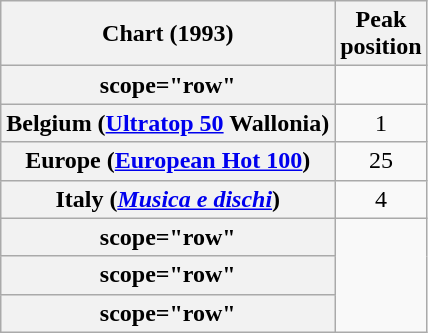<table class="wikitable sortable plainrowheaders">
<tr>
<th>Chart (1993)</th>
<th>Peak<br>position</th>
</tr>
<tr>
<th>scope="row"</th>
</tr>
<tr>
<th scope="row">Belgium (<a href='#'>Ultratop 50</a> Wallonia)</th>
<td align="center">1</td>
</tr>
<tr>
<th scope="row">Europe (<a href='#'>European Hot 100</a>)</th>
<td align="center">25</td>
</tr>
<tr>
<th scope="row">Italy (<em><a href='#'>Musica e dischi</a></em>)</th>
<td align="center">4</td>
</tr>
<tr>
<th>scope="row"</th>
</tr>
<tr>
<th>scope="row"</th>
</tr>
<tr>
<th>scope="row"</th>
</tr>
</table>
